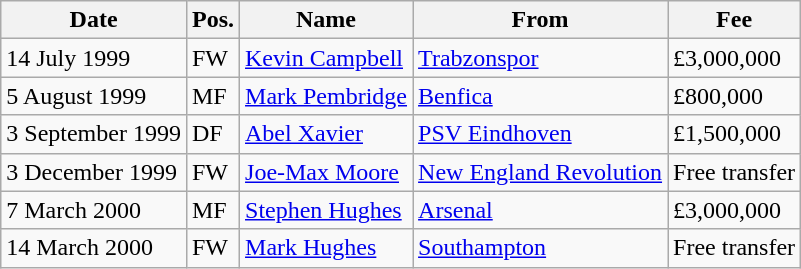<table class="wikitable">
<tr>
<th>Date</th>
<th>Pos.</th>
<th>Name</th>
<th>From</th>
<th>Fee</th>
</tr>
<tr>
<td>14 July 1999</td>
<td>FW</td>
<td><a href='#'>Kevin Campbell</a></td>
<td><a href='#'>Trabzonspor</a></td>
<td>£3,000,000</td>
</tr>
<tr>
<td>5 August 1999</td>
<td>MF</td>
<td><a href='#'>Mark Pembridge</a></td>
<td><a href='#'>Benfica</a></td>
<td>£800,000</td>
</tr>
<tr>
<td>3 September 1999</td>
<td>DF</td>
<td><a href='#'>Abel Xavier</a></td>
<td><a href='#'>PSV Eindhoven</a></td>
<td>£1,500,000</td>
</tr>
<tr>
<td>3 December 1999</td>
<td>FW</td>
<td><a href='#'>Joe-Max Moore</a></td>
<td><a href='#'>New England Revolution</a></td>
<td>Free transfer</td>
</tr>
<tr>
<td>7 March 2000</td>
<td>MF</td>
<td><a href='#'>Stephen Hughes</a></td>
<td><a href='#'>Arsenal</a></td>
<td>£3,000,000</td>
</tr>
<tr>
<td>14 March 2000</td>
<td>FW</td>
<td><a href='#'>Mark Hughes</a></td>
<td><a href='#'>Southampton</a></td>
<td>Free transfer</td>
</tr>
</table>
